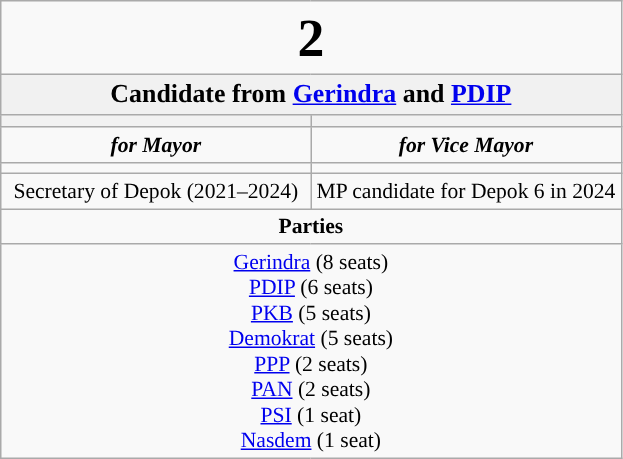<table class="wikitable" style="font-size:90%; text-align:center;">
<tr>
<td colspan=2><big><big><big><big><big><strong>2</strong></big></big></big></big></big></td>
</tr>
<tr>
<td colspan=2 style="background:#f1f1f1;"><strong><big>Candidate from <a href='#'>Gerindra</a> and <a href='#'>PDIP</a></big></strong></td>
</tr>
<tr>
<th style="width:3em; font-size:135%; background:#"></th>
<th style="width:3em; font-size:135%; background:#"></th>
</tr>
<tr style="color:#000; font-size:100%; background:#">
<td style="width:3em; width:200px;"><strong><em>for Mayor</em></strong></td>
<td style="width:3em; width:200px;"><strong><em>for Vice Mayor</em></strong></td>
</tr>
<tr>
<td></td>
<td></td>
</tr>
<tr>
<td>Secretary of Depok (2021–2024)</td>
<td>MP candidate for Depok 6 in 2024</td>
</tr>
<tr>
<td colspan=2><strong>Parties</strong></td>
</tr>
<tr>
<td colspan=2> <a href='#'>Gerindra</a> (8 seats)<br><a href='#'>PDIP</a> (6 seats)<br><a href='#'>PKB</a> (5 seats)<br><a href='#'>Demokrat</a> (5 seats)<br><a href='#'>PPP</a> (2 seats)<br><a href='#'>PAN</a> (2 seats)<br><a href='#'>PSI</a> (1 seat)<br><a href='#'>Nasdem</a> (1 seat)</td>
</tr>
</table>
